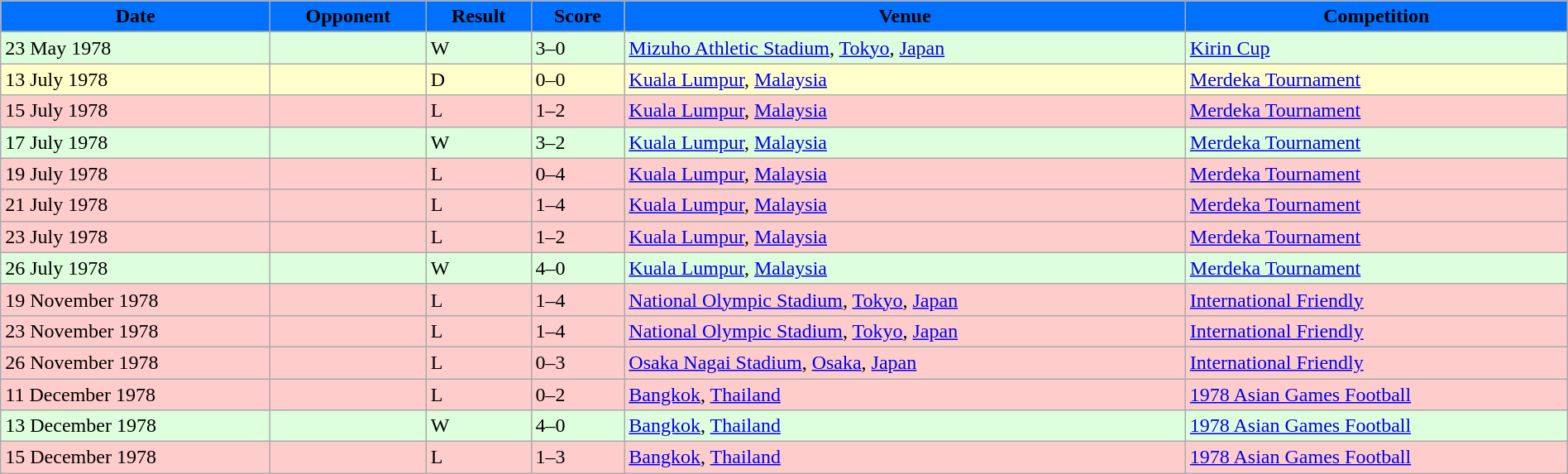<table width=100% class="wikitable">
<tr>
<th style="background:#0070FF;"><span>Date</span></th>
<th style="background:#0070FF;"><span>Opponent</span></th>
<th style="background:#0070FF;"><span>Result</span></th>
<th style="background:#0070FF;"><span>Score</span></th>
<th style="background:#0070FF;"><span>Venue</span></th>
<th style="background:#0070FF;"><span>Competition</span></th>
</tr>
<tr>
</tr>
<tr style="background:#dfd;">
<td>23 May 1978</td>
<td></td>
<td>W</td>
<td>3–0</td>
<td> <a href='#'>Mizuho Athletic Stadium</a>, <a href='#'>Tokyo</a>, <a href='#'>Japan</a></td>
<td><a href='#'>Kirin Cup</a></td>
</tr>
<tr style="background:#ffc;">
<td>13 July 1978</td>
<td></td>
<td>D</td>
<td>0–0</td>
<td> <a href='#'>Kuala Lumpur</a>, <a href='#'>Malaysia</a></td>
<td><a href='#'>Merdeka Tournament</a></td>
</tr>
<tr style="background:#fcc;">
<td>15 July 1978</td>
<td></td>
<td>L</td>
<td>1–2</td>
<td> <a href='#'>Kuala Lumpur</a>, <a href='#'>Malaysia</a></td>
<td><a href='#'>Merdeka Tournament</a></td>
</tr>
<tr style="background:#dfd;">
<td>17 July 1978</td>
<td></td>
<td>W</td>
<td>3–2</td>
<td> <a href='#'>Kuala Lumpur</a>, <a href='#'>Malaysia</a></td>
<td><a href='#'>Merdeka Tournament</a></td>
</tr>
<tr style="background:#fcc;">
<td>19 July 1978</td>
<td></td>
<td>L</td>
<td>0–4</td>
<td> <a href='#'>Kuala Lumpur</a>, <a href='#'>Malaysia</a></td>
<td><a href='#'>Merdeka Tournament</a></td>
</tr>
<tr style="background:#fcc;">
<td>21 July 1978</td>
<td></td>
<td>L</td>
<td>1–4</td>
<td> <a href='#'>Kuala Lumpur</a>, <a href='#'>Malaysia</a></td>
<td><a href='#'>Merdeka Tournament</a></td>
</tr>
<tr style="background:#fcc;">
<td>23 July 1978</td>
<td></td>
<td>L</td>
<td>1–2</td>
<td> <a href='#'>Kuala Lumpur</a>, <a href='#'>Malaysia</a></td>
<td><a href='#'>Merdeka Tournament</a></td>
</tr>
<tr style="background:#dfd;">
<td>26 July 1978</td>
<td></td>
<td>W</td>
<td>4–0</td>
<td> <a href='#'>Kuala Lumpur</a>, <a href='#'>Malaysia</a></td>
<td><a href='#'>Merdeka Tournament</a></td>
</tr>
<tr style="background:#fcc;">
<td>19 November 1978</td>
<td></td>
<td>L</td>
<td>1–4</td>
<td> <a href='#'>National Olympic Stadium</a>, <a href='#'>Tokyo</a>, <a href='#'>Japan</a></td>
<td><a href='#'>International Friendly</a></td>
</tr>
<tr style="background:#fcc;">
<td>23 November 1978</td>
<td></td>
<td>L</td>
<td>1–4</td>
<td> <a href='#'>National Olympic Stadium</a>, <a href='#'>Tokyo</a>, <a href='#'>Japan</a></td>
<td><a href='#'>International Friendly</a></td>
</tr>
<tr style="background:#fcc;">
<td>26 November 1978</td>
<td></td>
<td>L</td>
<td>0–3</td>
<td> <a href='#'>Osaka Nagai Stadium</a>, <a href='#'>Osaka</a>, <a href='#'>Japan</a></td>
<td><a href='#'>International Friendly</a></td>
</tr>
<tr style="background:#fcc;">
<td>11 December 1978</td>
<td></td>
<td>L</td>
<td>0–2</td>
<td> <a href='#'>Bangkok</a>, <a href='#'>Thailand</a></td>
<td><a href='#'>1978 Asian Games Football</a></td>
</tr>
<tr style="background:#dfd;">
<td>13 December 1978</td>
<td></td>
<td>W</td>
<td>4–0</td>
<td> <a href='#'>Bangkok</a>, <a href='#'>Thailand</a></td>
<td><a href='#'>1978 Asian Games Football</a></td>
</tr>
<tr style="background:#fcc;">
<td>15 December 1978</td>
<td></td>
<td>L</td>
<td>1–3</td>
<td> <a href='#'>Bangkok</a>, <a href='#'>Thailand</a></td>
<td><a href='#'>1978 Asian Games Football</a></td>
</tr>
</table>
